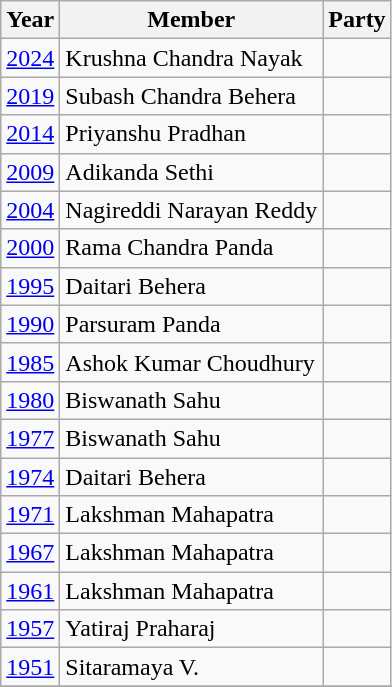<table class="wikitable sortable">
<tr>
<th>Year</th>
<th>Member</th>
<th colspan=2>Party</th>
</tr>
<tr>
<td><a href='#'>2024</a></td>
<td>Krushna Chandra Nayak</td>
<td></td>
</tr>
<tr>
<td><a href='#'>2019</a></td>
<td>Subash Chandra Behera</td>
<td></td>
</tr>
<tr>
<td><a href='#'>2014</a></td>
<td>Priyanshu Pradhan</td>
<td></td>
</tr>
<tr>
<td><a href='#'>2009</a></td>
<td>Adikanda Sethi</td>
<td></td>
</tr>
<tr>
<td><a href='#'>2004</a></td>
<td>Nagireddi Narayan Reddy</td>
<td></td>
</tr>
<tr>
<td><a href='#'>2000</a></td>
<td>Rama Chandra Panda</td>
<td></td>
</tr>
<tr>
<td><a href='#'>1995</a></td>
<td>Daitari Behera</td>
<td></td>
</tr>
<tr>
<td><a href='#'>1990</a></td>
<td>Parsuram Panda</td>
<td></td>
</tr>
<tr>
<td><a href='#'>1985</a></td>
<td>Ashok Kumar Choudhury</td>
<td></td>
</tr>
<tr>
<td><a href='#'>1980</a></td>
<td>Biswanath Sahu</td>
<td></td>
</tr>
<tr>
<td><a href='#'>1977</a></td>
<td>Biswanath Sahu</td>
<td></td>
</tr>
<tr>
<td><a href='#'>1974</a></td>
<td>Daitari Behera</td>
<td></td>
</tr>
<tr>
<td><a href='#'>1971</a></td>
<td>Lakshman Mahapatra</td>
<td></td>
</tr>
<tr>
<td><a href='#'>1967</a></td>
<td>Lakshman Mahapatra</td>
<td></td>
</tr>
<tr>
<td><a href='#'>1961</a></td>
<td>Lakshman Mahapatra</td>
<td></td>
</tr>
<tr>
<td><a href='#'>1957</a></td>
<td>Yatiraj Praharaj</td>
<td></td>
</tr>
<tr>
<td><a href='#'>1951</a></td>
<td>Sitaramaya V.</td>
<td></td>
</tr>
<tr>
</tr>
</table>
